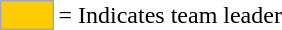<table>
<tr>
<td style="background:#fc0; border:1px solid #aaa; width:2em;"></td>
<td>= Indicates team leader</td>
</tr>
</table>
